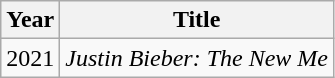<table class="wikitable sortable">
<tr>
<th>Year</th>
<th>Title</th>
</tr>
<tr>
<td>2021</td>
<td><em>Justin Bieber: The New Me</em></td>
</tr>
</table>
